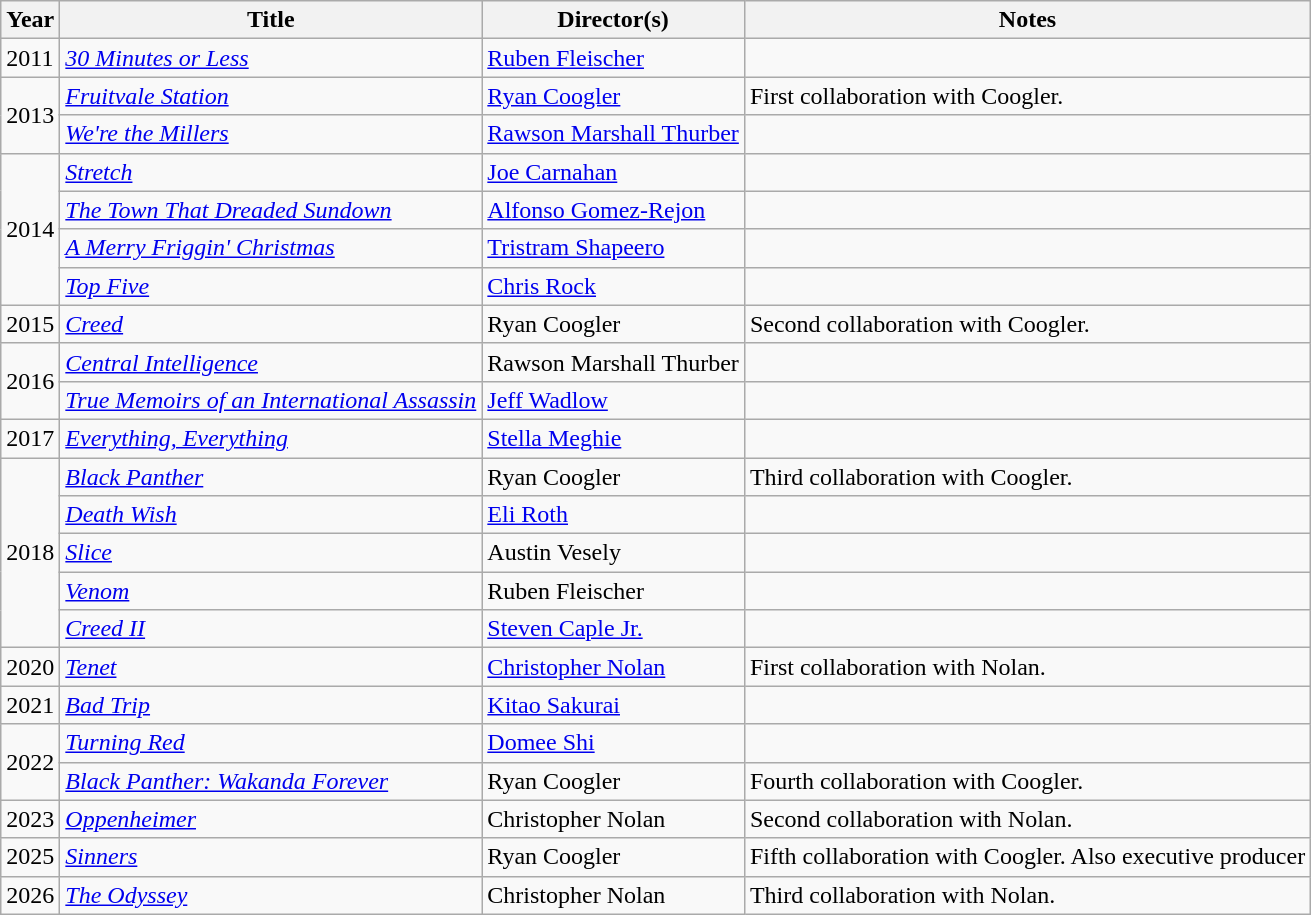<table class="wikitable sortable">
<tr>
<th>Year</th>
<th>Title</th>
<th>Director(s)</th>
<th class=unsortable>Notes</th>
</tr>
<tr>
<td>2011</td>
<td><em><a href='#'>30 Minutes or Less</a></em></td>
<td><a href='#'>Ruben Fleischer</a></td>
<td></td>
</tr>
<tr>
<td rowspan="2">2013</td>
<td><em><a href='#'>Fruitvale Station</a></em></td>
<td><a href='#'>Ryan Coogler</a></td>
<td>First collaboration with Coogler.</td>
</tr>
<tr>
<td><em><a href='#'>We're the Millers</a></em></td>
<td><a href='#'>Rawson Marshall Thurber</a></td>
<td></td>
</tr>
<tr>
<td rowspan="4">2014</td>
<td><em><a href='#'>Stretch</a></em></td>
<td><a href='#'>Joe Carnahan</a></td>
<td></td>
</tr>
<tr>
<td><em><a href='#'>The Town That Dreaded Sundown</a></em></td>
<td><a href='#'>Alfonso Gomez-Rejon</a></td>
<td></td>
</tr>
<tr>
<td><em><a href='#'>A Merry Friggin' Christmas</a></em></td>
<td><a href='#'>Tristram Shapeero</a></td>
<td></td>
</tr>
<tr>
<td><em><a href='#'>Top Five</a></em></td>
<td><a href='#'>Chris Rock</a></td>
<td></td>
</tr>
<tr>
<td>2015</td>
<td><em><a href='#'>Creed</a></em></td>
<td>Ryan Coogler</td>
<td>Second collaboration with Coogler.</td>
</tr>
<tr>
<td rowspan="2">2016</td>
<td><em><a href='#'>Central Intelligence</a></em></td>
<td>Rawson Marshall Thurber</td>
<td></td>
</tr>
<tr>
<td><em><a href='#'>True Memoirs of an International Assassin</a></em></td>
<td><a href='#'>Jeff Wadlow</a></td>
<td></td>
</tr>
<tr>
<td rowspan="1">2017</td>
<td><em><a href='#'>Everything, Everything</a></em></td>
<td><a href='#'>Stella Meghie</a></td>
<td></td>
</tr>
<tr>
<td rowspan="5">2018</td>
<td><em><a href='#'>Black Panther</a></em></td>
<td>Ryan Coogler</td>
<td>Third collaboration with Coogler.</td>
</tr>
<tr>
<td><em><a href='#'>Death Wish</a></em></td>
<td><a href='#'>Eli Roth</a></td>
<td></td>
</tr>
<tr>
<td><em><a href='#'>Slice</a></em></td>
<td>Austin Vesely</td>
<td></td>
</tr>
<tr>
<td><em><a href='#'>Venom</a></em></td>
<td>Ruben Fleischer</td>
<td></td>
</tr>
<tr>
<td><em><a href='#'>Creed II</a></em></td>
<td><a href='#'>Steven Caple Jr.</a></td>
<td></td>
</tr>
<tr>
<td>2020</td>
<td><em><a href='#'>Tenet</a></em></td>
<td><a href='#'>Christopher Nolan</a></td>
<td>First collaboration with Nolan.</td>
</tr>
<tr>
<td>2021</td>
<td><em><a href='#'>Bad Trip</a></em></td>
<td><a href='#'>Kitao Sakurai</a></td>
<td></td>
</tr>
<tr>
<td rowspan="2">2022</td>
<td><em><a href='#'>Turning Red</a></em></td>
<td><a href='#'>Domee Shi</a></td>
<td></td>
</tr>
<tr>
<td><em><a href='#'>Black Panther: Wakanda Forever</a></em></td>
<td>Ryan Coogler</td>
<td>Fourth collaboration with Coogler.</td>
</tr>
<tr>
<td>2023</td>
<td><em><a href='#'>Oppenheimer</a></em></td>
<td>Christopher Nolan</td>
<td>Second collaboration with Nolan.</td>
</tr>
<tr>
<td>2025</td>
<td><em><a href='#'>Sinners</a></em></td>
<td>Ryan Coogler</td>
<td>Fifth collaboration with Coogler. Also executive producer</td>
</tr>
<tr>
<td>2026</td>
<td><em><a href='#'>The Odyssey</a></em></td>
<td>Christopher Nolan</td>
<td>Third collaboration with Nolan.</td>
</tr>
</table>
